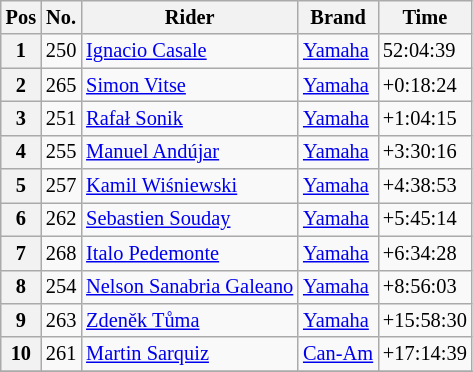<table class="wikitable" style="font-size:85%">
<tr>
<th>Pos</th>
<th>No.</th>
<th>Rider</th>
<th>Brand</th>
<th>Time</th>
</tr>
<tr>
<th>1</th>
<td align="center">250</td>
<td> <a href='#'>Ignacio Casale</a></td>
<td><a href='#'>Yamaha</a></td>
<td>52:04:39</td>
</tr>
<tr>
<th>2</th>
<td align="center">265</td>
<td> <a href='#'>Simon Vitse</a></td>
<td><a href='#'>Yamaha</a></td>
<td>+0:18:24</td>
</tr>
<tr>
<th>3</th>
<td align="center">251</td>
<td> <a href='#'>Rafał Sonik</a></td>
<td><a href='#'>Yamaha</a></td>
<td>+1:04:15</td>
</tr>
<tr>
<th>4</th>
<td align="center">255</td>
<td> <a href='#'>Manuel Andújar</a></td>
<td><a href='#'>Yamaha</a></td>
<td>+3:30:16</td>
</tr>
<tr>
<th>5</th>
<td align="center">257</td>
<td> <a href='#'>Kamil Wiśniewski</a></td>
<td><a href='#'>Yamaha</a></td>
<td>+4:38:53</td>
</tr>
<tr>
<th>6</th>
<td align="center">262</td>
<td> <a href='#'>Sebastien Souday</a></td>
<td><a href='#'>Yamaha</a></td>
<td>+5:45:14</td>
</tr>
<tr>
<th>7</th>
<td align="center">268</td>
<td> <a href='#'>Italo Pedemonte</a></td>
<td><a href='#'>Yamaha</a></td>
<td>+6:34:28</td>
</tr>
<tr>
<th>8</th>
<td align="center">254</td>
<td> <a href='#'>Nelson Sanabria Galeano</a></td>
<td><a href='#'>Yamaha</a></td>
<td>+8:56:03</td>
</tr>
<tr>
<th>9</th>
<td align="center">263</td>
<td> <a href='#'>Zdeněk Tůma</a></td>
<td><a href='#'>Yamaha</a></td>
<td>+15:58:30</td>
</tr>
<tr>
<th>10</th>
<td align="center">261</td>
<td> <a href='#'>Martin Sarquiz</a></td>
<td><a href='#'>Can-Am</a></td>
<td>+17:14:39</td>
</tr>
<tr>
</tr>
</table>
